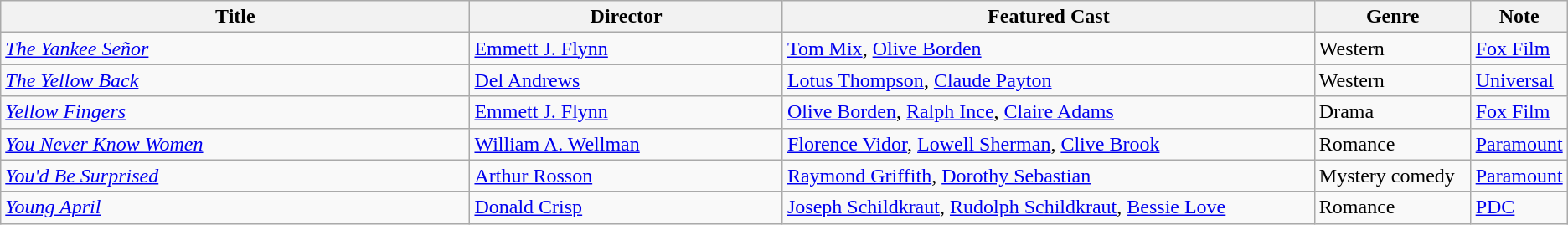<table class="wikitable">
<tr>
<th style="width:30%;">Title</th>
<th style="width:20%;">Director</th>
<th style="width:34%;">Featured Cast</th>
<th style="width:10%;">Genre</th>
<th style="width:10%;">Note</th>
</tr>
<tr>
<td><em><a href='#'>The Yankee Señor</a></em></td>
<td><a href='#'>Emmett J. Flynn</a></td>
<td><a href='#'>Tom Mix</a>, <a href='#'>Olive Borden</a></td>
<td>Western</td>
<td><a href='#'>Fox Film</a></td>
</tr>
<tr>
<td><em><a href='#'>The Yellow Back</a></em></td>
<td><a href='#'>Del Andrews</a></td>
<td><a href='#'>Lotus Thompson</a>, <a href='#'>Claude Payton</a></td>
<td>Western</td>
<td><a href='#'>Universal</a></td>
</tr>
<tr>
<td><em><a href='#'>Yellow Fingers</a></em></td>
<td><a href='#'>Emmett J. Flynn</a></td>
<td><a href='#'>Olive Borden</a>, <a href='#'>Ralph Ince</a>, <a href='#'>Claire Adams</a></td>
<td>Drama</td>
<td><a href='#'>Fox Film</a></td>
</tr>
<tr>
<td><em><a href='#'>You Never Know Women</a></em></td>
<td><a href='#'>William A. Wellman</a></td>
<td><a href='#'>Florence Vidor</a>, <a href='#'>Lowell Sherman</a>, <a href='#'>Clive Brook</a></td>
<td>Romance</td>
<td><a href='#'>Paramount</a></td>
</tr>
<tr>
<td><em><a href='#'>You'd Be Surprised</a></em></td>
<td><a href='#'>Arthur Rosson</a></td>
<td><a href='#'>Raymond Griffith</a>, <a href='#'>Dorothy Sebastian</a></td>
<td>Mystery comedy</td>
<td><a href='#'>Paramount</a></td>
</tr>
<tr>
<td><em><a href='#'>Young April</a></em></td>
<td><a href='#'>Donald Crisp</a></td>
<td><a href='#'>Joseph Schildkraut</a>, <a href='#'>Rudolph Schildkraut</a>, <a href='#'>Bessie Love</a></td>
<td>Romance</td>
<td><a href='#'>PDC</a></td>
</tr>
</table>
